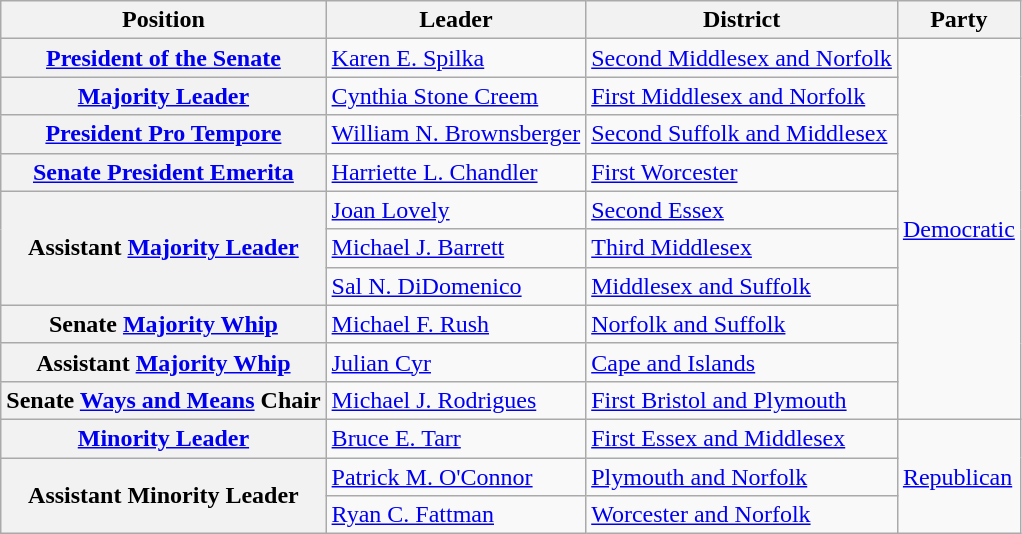<table class=wikitable>
<tr>
<th>Position</th>
<th>Leader</th>
<th>District</th>
<th>Party</th>
</tr>
<tr>
<th><a href='#'>President of the Senate</a></th>
<td><a href='#'>Karen E. Spilka</a></td>
<td><a href='#'>Second Middlesex and Norfolk</a></td>
<td rowspan="10" ><a href='#'>Democratic</a></td>
</tr>
<tr>
<th><a href='#'>Majority Leader</a></th>
<td><a href='#'>Cynthia Stone Creem</a></td>
<td><a href='#'>First Middlesex and Norfolk</a></td>
</tr>
<tr>
<th><a href='#'>President Pro Tempore</a></th>
<td><a href='#'>William N. Brownsberger</a></td>
<td><a href='#'>Second Suffolk and Middlesex</a></td>
</tr>
<tr>
<th><a href='#'>Senate President Emerita</a></th>
<td><a href='#'>Harriette L. Chandler</a></td>
<td><a href='#'>First Worcester</a></td>
</tr>
<tr>
<th rowspan="3">Assistant <a href='#'>Majority Leader</a></th>
<td><a href='#'>Joan Lovely</a></td>
<td><a href='#'>Second Essex</a></td>
</tr>
<tr>
<td><a href='#'>Michael J. Barrett</a></td>
<td><a href='#'>Third Middlesex</a></td>
</tr>
<tr>
<td><a href='#'>Sal N. DiDomenico</a></td>
<td><a href='#'>Middlesex and Suffolk</a></td>
</tr>
<tr>
<th>Senate <a href='#'>Majority Whip</a></th>
<td><a href='#'>Michael F. Rush</a></td>
<td><a href='#'>Norfolk and Suffolk</a></td>
</tr>
<tr>
<th>Assistant <a href='#'>Majority Whip</a></th>
<td><a href='#'>Julian Cyr</a></td>
<td><a href='#'>Cape and Islands</a></td>
</tr>
<tr>
<th>Senate <a href='#'>Ways and Means</a> Chair</th>
<td><a href='#'>Michael J. Rodrigues</a></td>
<td><a href='#'>First Bristol and Plymouth</a></td>
</tr>
<tr>
<th><a href='#'>Minority Leader</a></th>
<td><a href='#'>Bruce E. Tarr</a></td>
<td><a href='#'>First Essex and Middlesex</a></td>
<td rowspan="3" ><a href='#'>Republican</a></td>
</tr>
<tr>
<th rowspan="2">Assistant Minority Leader</th>
<td><a href='#'>Patrick M. O'Connor</a></td>
<td><a href='#'>Plymouth and Norfolk</a></td>
</tr>
<tr>
<td><a href='#'>Ryan C. Fattman</a></td>
<td><a href='#'>Worcester and Norfolk</a></td>
</tr>
</table>
